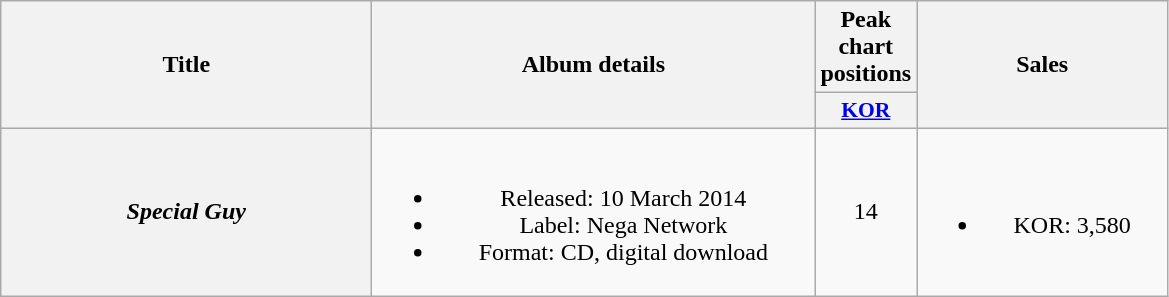<table class="wikitable plainrowheaders" style="text-align:center;">
<tr>
<th scope="col" rowspan="2" style="width:15em;">Title</th>
<th scope="col" rowspan="2" style="width:18em;">Album details</th>
<th scope="col" rowspan="1">Peak chart<br>positions</th>
<th scope="col" rowspan="2" style="width:10em;">Sales</th>
</tr>
<tr>
<th scope="col" style="width:3em;font-size:90%;"><a href='#'>KOR</a><br></th>
</tr>
<tr>
<th scope="row"><em>Special Guy</em></th>
<td><br><ul><li>Released: 10 March 2014</li><li>Label: Nega Network</li><li>Format: CD, digital download</li></ul></td>
<td>14</td>
<td><br><ul><li>KOR: 3,580</li></ul></td>
</tr>
</table>
